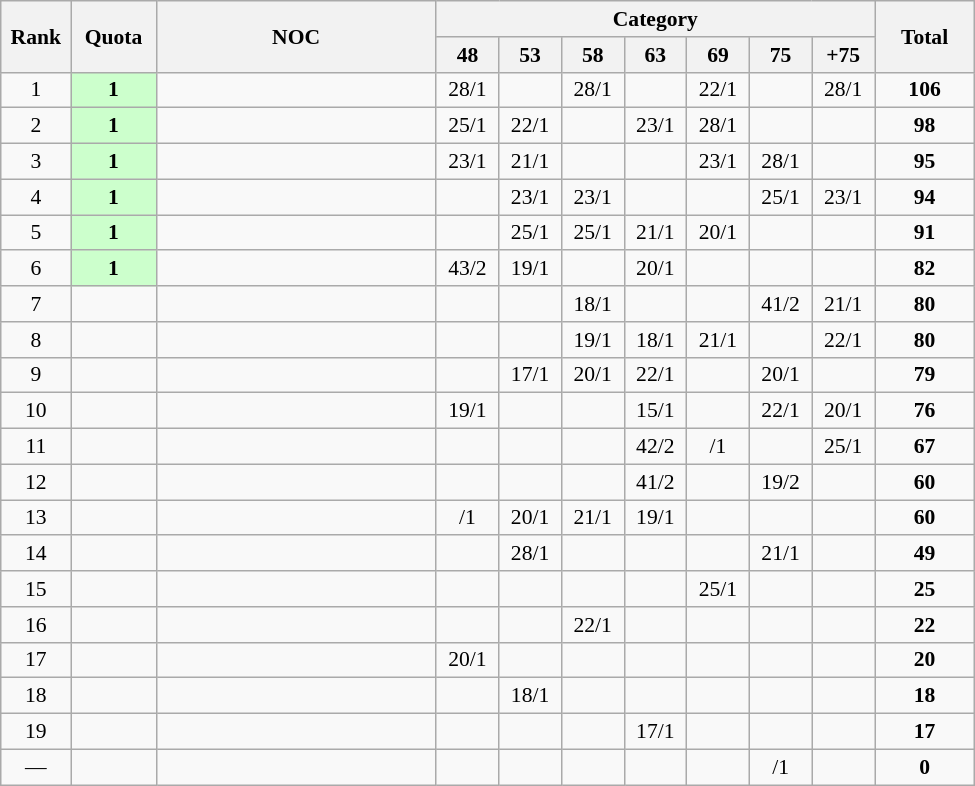<table class="wikitable" style="text-align:center; font-size:90%">
<tr>
<th rowspan=2 width=40>Rank</th>
<th rowspan=2 width=50>Quota</th>
<th rowspan=2 width=180>NOC</th>
<th colspan=7>Category</th>
<th rowspan=2 width=60>Total</th>
</tr>
<tr>
<th width=35>48</th>
<th width=35>53</th>
<th width=35>58</th>
<th width=35>63</th>
<th width=35>69</th>
<th width=35>75</th>
<th width=35>+75</th>
</tr>
<tr>
<td>1</td>
<td bgcolor=#ccffcc><strong>1</strong></td>
<td align=left></td>
<td>28/1</td>
<td></td>
<td>28/1</td>
<td></td>
<td>22/1</td>
<td></td>
<td>28/1</td>
<td><strong>106</strong></td>
</tr>
<tr>
<td>2</td>
<td bgcolor=#ccffcc><strong>1</strong></td>
<td align=left></td>
<td>25/1</td>
<td>22/1</td>
<td></td>
<td>23/1</td>
<td>28/1</td>
<td></td>
<td></td>
<td><strong>98</strong></td>
</tr>
<tr>
<td>3</td>
<td bgcolor=#ccffcc><strong>1</strong></td>
<td align=left></td>
<td>23/1</td>
<td>21/1</td>
<td></td>
<td></td>
<td>23/1</td>
<td>28/1</td>
<td></td>
<td><strong>95</strong></td>
</tr>
<tr>
<td>4</td>
<td bgcolor=#ccffcc><strong>1</strong></td>
<td align=left></td>
<td></td>
<td>23/1</td>
<td>23/1</td>
<td></td>
<td></td>
<td>25/1</td>
<td>23/1</td>
<td><strong>94</strong></td>
</tr>
<tr>
<td>5</td>
<td bgcolor=#ccffcc><strong>1</strong></td>
<td align=left></td>
<td></td>
<td>25/1</td>
<td>25/1</td>
<td>21/1</td>
<td>20/1</td>
<td></td>
<td></td>
<td><strong>91</strong></td>
</tr>
<tr>
<td>6</td>
<td bgcolor=#ccffcc><strong>1</strong></td>
<td align=left></td>
<td>43/2</td>
<td>19/1</td>
<td></td>
<td>20/1</td>
<td></td>
<td></td>
<td></td>
<td><strong>82</strong></td>
</tr>
<tr>
<td>7</td>
<td></td>
<td align=left></td>
<td></td>
<td></td>
<td>18/1</td>
<td></td>
<td></td>
<td>41/2</td>
<td>21/1</td>
<td><strong>80</strong></td>
</tr>
<tr>
<td>8</td>
<td></td>
<td align=left></td>
<td></td>
<td></td>
<td>19/1</td>
<td>18/1</td>
<td>21/1</td>
<td></td>
<td>22/1</td>
<td><strong>80</strong></td>
</tr>
<tr>
<td>9</td>
<td></td>
<td align=left></td>
<td></td>
<td>17/1</td>
<td>20/1</td>
<td>22/1</td>
<td></td>
<td>20/1</td>
<td></td>
<td><strong>79</strong></td>
</tr>
<tr>
<td>10</td>
<td></td>
<td align=left></td>
<td>19/1</td>
<td></td>
<td></td>
<td>15/1</td>
<td></td>
<td>22/1</td>
<td>20/1</td>
<td><strong>76</strong></td>
</tr>
<tr>
<td>11</td>
<td></td>
<td align=left></td>
<td></td>
<td></td>
<td></td>
<td>42/2</td>
<td>/1</td>
<td></td>
<td>25/1</td>
<td><strong>67</strong></td>
</tr>
<tr>
<td>12</td>
<td></td>
<td align=left></td>
<td></td>
<td></td>
<td></td>
<td>41/2</td>
<td></td>
<td>19/2</td>
<td></td>
<td><strong>60</strong></td>
</tr>
<tr>
<td>13</td>
<td></td>
<td align=left></td>
<td>/1</td>
<td>20/1</td>
<td>21/1</td>
<td>19/1</td>
<td></td>
<td></td>
<td></td>
<td><strong>60</strong></td>
</tr>
<tr>
<td>14</td>
<td></td>
<td align=left></td>
<td></td>
<td>28/1</td>
<td></td>
<td></td>
<td></td>
<td>21/1</td>
<td></td>
<td><strong>49</strong></td>
</tr>
<tr>
<td>15</td>
<td></td>
<td align=left></td>
<td></td>
<td></td>
<td></td>
<td></td>
<td>25/1</td>
<td></td>
<td></td>
<td><strong>25</strong></td>
</tr>
<tr>
<td>16</td>
<td></td>
<td align=left></td>
<td></td>
<td></td>
<td>22/1</td>
<td></td>
<td></td>
<td></td>
<td></td>
<td><strong>22</strong></td>
</tr>
<tr>
<td>17</td>
<td></td>
<td align=left></td>
<td>20/1</td>
<td></td>
<td></td>
<td></td>
<td></td>
<td></td>
<td></td>
<td><strong>20</strong></td>
</tr>
<tr>
<td>18</td>
<td></td>
<td align=left></td>
<td></td>
<td>18/1</td>
<td></td>
<td></td>
<td></td>
<td></td>
<td></td>
<td><strong>18</strong></td>
</tr>
<tr>
<td>19</td>
<td></td>
<td align=left></td>
<td></td>
<td></td>
<td></td>
<td>17/1</td>
<td></td>
<td></td>
<td></td>
<td><strong>17</strong></td>
</tr>
<tr>
<td>—</td>
<td></td>
<td align=left></td>
<td></td>
<td></td>
<td></td>
<td></td>
<td></td>
<td>/1</td>
<td></td>
<td><strong>0</strong></td>
</tr>
</table>
